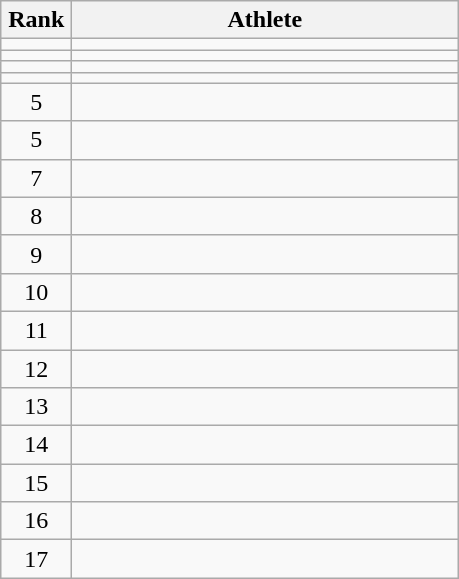<table class="wikitable" style="text-align: center;">
<tr>
<th width=40>Rank</th>
<th width=250>Athlete</th>
</tr>
<tr>
<td></td>
<td align="left"></td>
</tr>
<tr>
<td></td>
<td align="left"></td>
</tr>
<tr>
<td></td>
<td align="left"></td>
</tr>
<tr>
<td></td>
<td align="left"></td>
</tr>
<tr>
<td>5</td>
<td align="left"></td>
</tr>
<tr>
<td>5</td>
<td align="left"></td>
</tr>
<tr>
<td>7</td>
<td align="left"></td>
</tr>
<tr>
<td>8</td>
<td align="left"></td>
</tr>
<tr>
<td>9</td>
<td align="left"></td>
</tr>
<tr>
<td>10</td>
<td align="left"></td>
</tr>
<tr>
<td>11</td>
<td align="left"></td>
</tr>
<tr>
<td>12</td>
<td align="left"></td>
</tr>
<tr>
<td>13</td>
<td align="left"></td>
</tr>
<tr>
<td>14</td>
<td align="left"></td>
</tr>
<tr>
<td>15</td>
<td align="left"></td>
</tr>
<tr>
<td>16</td>
<td align="left"></td>
</tr>
<tr>
<td>17</td>
<td align="left"></td>
</tr>
</table>
